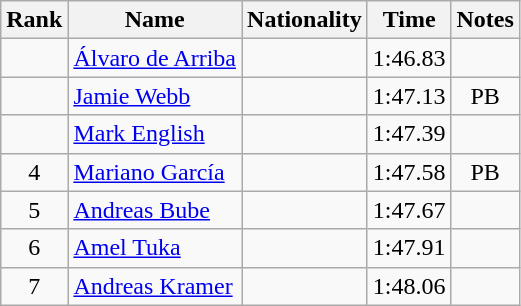<table class="wikitable sortable" style="text-align:center">
<tr>
<th>Rank</th>
<th>Name</th>
<th>Nationality</th>
<th>Time</th>
<th>Notes</th>
</tr>
<tr>
<td></td>
<td align="left"><a href='#'>Álvaro de Arriba</a></td>
<td align=left></td>
<td>1:46.83</td>
<td></td>
</tr>
<tr>
<td></td>
<td align="left"><a href='#'>Jamie Webb</a></td>
<td align=left></td>
<td>1:47.13</td>
<td>PB</td>
</tr>
<tr>
<td></td>
<td align="left"><a href='#'>Mark English</a></td>
<td align=left></td>
<td>1:47.39</td>
<td></td>
</tr>
<tr>
<td>4</td>
<td align="left"><a href='#'>Mariano García</a></td>
<td align=left></td>
<td>1:47.58</td>
<td>PB</td>
</tr>
<tr>
<td>5</td>
<td align="left"><a href='#'>Andreas Bube</a></td>
<td align=left></td>
<td>1:47.67</td>
<td></td>
</tr>
<tr>
<td>6</td>
<td align="left"><a href='#'>Amel Tuka</a></td>
<td align=left></td>
<td>1:47.91</td>
<td></td>
</tr>
<tr>
<td>7</td>
<td align="left"><a href='#'>Andreas Kramer</a></td>
<td align=left></td>
<td>1:48.06</td>
<td></td>
</tr>
</table>
